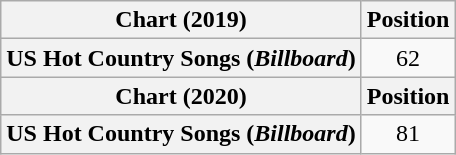<table class="wikitable plainrowheaders" style="text-align:center">
<tr>
<th scope="col">Chart (2019)</th>
<th scope="col">Position</th>
</tr>
<tr>
<th scope="row">US Hot Country Songs (<em>Billboard</em>)</th>
<td>62</td>
</tr>
<tr>
<th scope="col">Chart (2020)</th>
<th scope="col">Position</th>
</tr>
<tr>
<th scope="row">US Hot Country Songs (<em>Billboard</em>)</th>
<td>81</td>
</tr>
</table>
